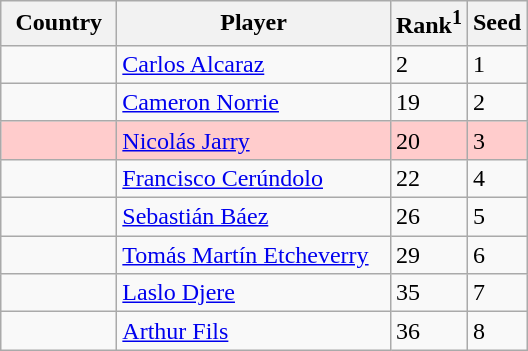<table class="sortable wikitable">
<tr>
<th width=70>Country</th>
<th width=175>Player</th>
<th>Rank<sup>1</sup></th>
<th>Seed</th>
</tr>
<tr>
<td></td>
<td><a href='#'>Carlos Alcaraz</a></td>
<td>2</td>
<td>1</td>
</tr>
<tr>
<td></td>
<td><a href='#'>Cameron Norrie</a></td>
<td>19</td>
<td>2</td>
</tr>
<tr bgcolor=#fcc>
<td></td>
<td><a href='#'>Nicolás Jarry</a></td>
<td>20</td>
<td>3</td>
</tr>
<tr>
<td></td>
<td><a href='#'>Francisco Cerúndolo</a></td>
<td>22</td>
<td>4</td>
</tr>
<tr>
<td></td>
<td><a href='#'>Sebastián Báez</a></td>
<td>26</td>
<td>5</td>
</tr>
<tr>
<td></td>
<td><a href='#'>Tomás Martín Etcheverry</a></td>
<td>29</td>
<td>6</td>
</tr>
<tr>
<td></td>
<td><a href='#'>Laslo Djere</a></td>
<td>35</td>
<td>7</td>
</tr>
<tr>
<td></td>
<td><a href='#'>Arthur Fils</a></td>
<td>36</td>
<td>8</td>
</tr>
</table>
